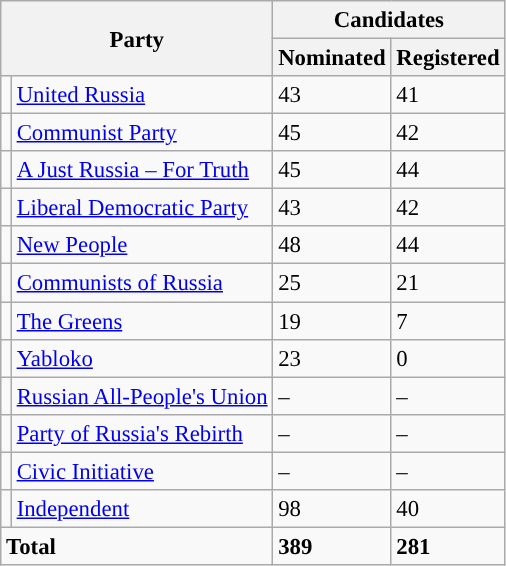<table class="wikitable sortable" style="background: #f9f9f9; text-align:left; font-size: 95%">
<tr>
<th align=center rowspan=2 colspan=2>Party</th>
<th align=center colspan=2>Candidates</th>
</tr>
<tr>
<th align=center>Nominated</th>
<th align=center>Registered</th>
</tr>
<tr>
<td></td>
<td><a href='#'>United Russia</a></td>
<td>43</td>
<td>41</td>
</tr>
<tr>
<td></td>
<td><a href='#'>Communist Party</a></td>
<td>45</td>
<td>42</td>
</tr>
<tr>
<td></td>
<td><a href='#'>A Just Russia – For Truth</a></td>
<td>45</td>
<td>44</td>
</tr>
<tr>
<td></td>
<td><a href='#'>Liberal Democratic Party</a></td>
<td>43</td>
<td>42</td>
</tr>
<tr>
<td></td>
<td><a href='#'>New People</a></td>
<td>48</td>
<td>44</td>
</tr>
<tr>
<td></td>
<td><a href='#'>Communists of Russia</a></td>
<td>25</td>
<td>21</td>
</tr>
<tr>
<td></td>
<td><a href='#'>The Greens</a></td>
<td>19</td>
<td>7</td>
</tr>
<tr>
<td></td>
<td><a href='#'>Yabloko</a></td>
<td>23</td>
<td>0</td>
</tr>
<tr>
<td></td>
<td><a href='#'>Russian All-People's Union</a></td>
<td>–</td>
<td>–</td>
</tr>
<tr>
<td></td>
<td><a href='#'>Party of Russia's Rebirth</a></td>
<td>–</td>
<td>–</td>
</tr>
<tr>
<td></td>
<td><a href='#'>Civic Initiative</a></td>
<td>–</td>
<td>–</td>
</tr>
<tr>
<td></td>
<td><a href='#'>Independent</a></td>
<td>98</td>
<td>40</td>
</tr>
<tr>
<td colspan=2><strong>Total</strong></td>
<td><strong>389</strong></td>
<td><strong>281</strong></td>
</tr>
</table>
